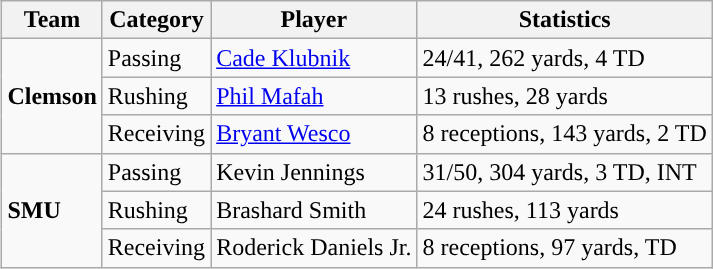<table class="wikitable" style="float: right;">
<tr>
<th>Team</th>
<th>Category</th>
<th>Player</th>
<th>Statistics</th>
</tr>
<tr>
<td rowspan=3><strong>Clemson</strong></td>
<td>Passing</td>
<td><a href='#'>Cade Klubnik</a></td>
<td>24/41, 262 yards, 4 TD</td>
</tr>
<tr>
<td>Rushing</td>
<td><a href='#'>Phil Mafah</a></td>
<td>13 rushes, 28 yards</td>
</tr>
<tr>
<td>Receiving</td>
<td><a href='#'>Bryant Wesco</a></td>
<td>8 receptions, 143 yards, 2 TD</td>
</tr>
<tr>
<td rowspan=3><strong>SMU</strong></td>
<td>Passing</td>
<td>Kevin Jennings</td>
<td>31/50, 304 yards, 3 TD, INT</td>
</tr>
<tr>
<td>Rushing</td>
<td>Brashard Smith</td>
<td>24 rushes, 113 yards</td>
</tr>
<tr>
<td>Receiving</td>
<td>Roderick Daniels Jr.</td>
<td>8 receptions, 97 yards, TD</td>
</tr>
</table>
